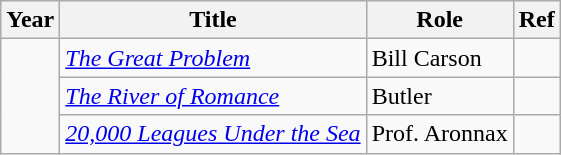<table class="wikitable sortable">
<tr>
<th>Year</th>
<th>Title</th>
<th>Role</th>
<th>Ref</th>
</tr>
<tr>
<td rowspan="3"></td>
<td><em><a href='#'>The Great Problem</a></em></td>
<td>Bill Carson</td>
<td></td>
</tr>
<tr>
<td><em><a href='#'>The River of Romance</a></em></td>
<td>Butler</td>
<td></td>
</tr>
<tr>
<td><em><a href='#'>20,000 Leagues Under the Sea</a></em></td>
<td>Prof. Aronnax</td>
<td></td>
</tr>
</table>
